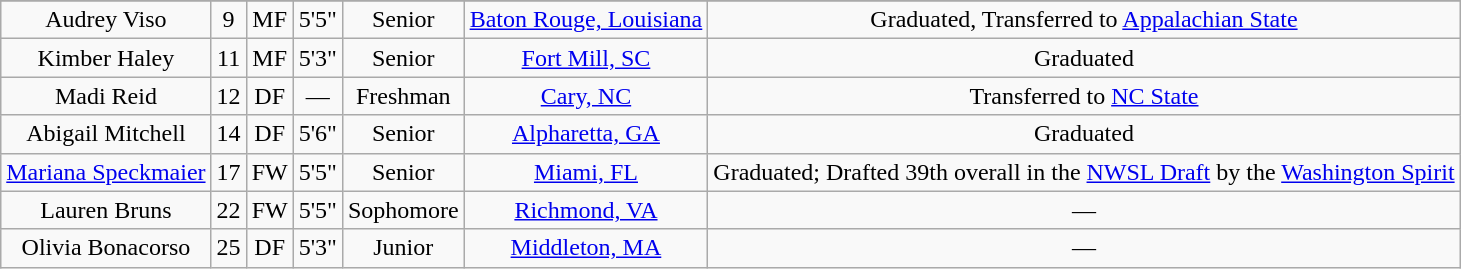<table class="wikitable sortable" style="text-align:center;" border="1">
<tr align=center>
</tr>
<tr>
<td>Audrey Viso</td>
<td>9</td>
<td>MF</td>
<td>5'5"</td>
<td>Senior</td>
<td><a href='#'>Baton Rouge, Louisiana</a></td>
<td>Graduated, Transferred to <a href='#'>Appalachian State</a></td>
</tr>
<tr>
<td>Kimber Haley</td>
<td>11</td>
<td>MF</td>
<td>5'3"</td>
<td>Senior</td>
<td><a href='#'>Fort Mill, SC</a></td>
<td>Graduated</td>
</tr>
<tr>
<td>Madi Reid</td>
<td>12</td>
<td>DF</td>
<td>—</td>
<td>Freshman</td>
<td><a href='#'>Cary, NC</a></td>
<td>Transferred to <a href='#'>NC State</a></td>
</tr>
<tr>
<td>Abigail Mitchell</td>
<td>14</td>
<td>DF</td>
<td>5'6"</td>
<td>Senior</td>
<td><a href='#'>Alpharetta, GA</a></td>
<td>Graduated</td>
</tr>
<tr>
<td><a href='#'>Mariana Speckmaier</a></td>
<td>17</td>
<td>FW</td>
<td>5'5"</td>
<td>Senior</td>
<td><a href='#'>Miami, FL</a></td>
<td>Graduated; Drafted 39th overall in the <a href='#'>NWSL Draft</a> by the <a href='#'>Washington Spirit</a></td>
</tr>
<tr>
<td>Lauren Bruns</td>
<td>22</td>
<td>FW</td>
<td>5'5"</td>
<td>Sophomore</td>
<td><a href='#'>Richmond, VA</a></td>
<td>—</td>
</tr>
<tr>
<td>Olivia Bonacorso</td>
<td>25</td>
<td>DF</td>
<td>5'3"</td>
<td>Junior</td>
<td><a href='#'>Middleton, MA</a></td>
<td>—</td>
</tr>
</table>
